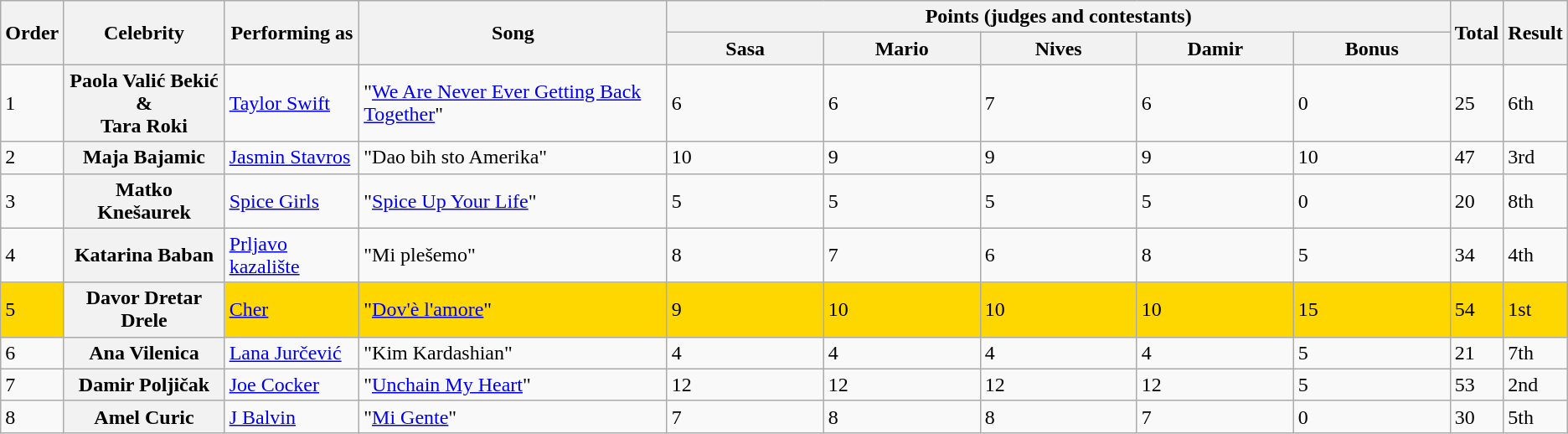<table class=wikitable>
<tr>
<th rowspan="2">Order</th>
<th rowspan="2">Celebrity</th>
<th rowspan="2">Performing as</th>
<th rowspan="2">Song</th>
<th colspan="5" style="width:50%;">Points (judges and contestants)</th>
<th rowspan="2">Total</th>
<th rowspan="2">Result</th>
</tr>
<tr>
<th style="width:10%;">Sasa</th>
<th style="width:10%;">Mario</th>
<th style="width:10%;">Nives</th>
<th style="width:10%;">Damir</th>
<th style="width:10%;">Bonus</th>
</tr>
<tr>
<td>1</td>
<th scope="row">Paola Valić Bekić &<br>Tara Roki</th>
<td><a href='#'>Taylor Swift</a></td>
<td>"<a href='#'>We Are Never Ever Getting Back Together</a>"</td>
<td>6</td>
<td>6</td>
<td>7</td>
<td>6</td>
<td>0</td>
<td>25</td>
<td>6th</td>
</tr>
<tr>
<td>2</td>
<th scope="row">Maja Bajamic</th>
<td><a href='#'>Jasmin Stavros</a></td>
<td>"Dao bih sto Amerika"</td>
<td>10</td>
<td>9</td>
<td>9</td>
<td>9</td>
<td>10</td>
<td>47</td>
<td>3rd</td>
</tr>
<tr>
<td>3</td>
<th scope="row">Matko Knešaurek</th>
<td><a href='#'>Spice Girls</a></td>
<td>"<a href='#'>Spice Up Your Life</a>"</td>
<td>5</td>
<td>5</td>
<td>5</td>
<td>5</td>
<td>0</td>
<td>20</td>
<td>8th</td>
</tr>
<tr>
<td>4</td>
<th scope="row">Katarina Baban</th>
<td><a href='#'>Prljavo kazalište</a></td>
<td>"Mi plešemo"</td>
<td>8</td>
<td>7</td>
<td>6</td>
<td>8</td>
<td>5</td>
<td>34</td>
<td>4th</td>
</tr>
<tr style="background:gold;">
<td>5</td>
<th scope="row">Davor Dretar Drele</th>
<td><a href='#'>Cher</a></td>
<td>"<a href='#'>Dov'è l'amore</a>"</td>
<td>9</td>
<td>10</td>
<td>10</td>
<td>10</td>
<td>15</td>
<td>54</td>
<td>1st</td>
</tr>
<tr>
<td>6</td>
<th scope="row">Ana Vilenica</th>
<td><a href='#'>Lana Jurčević</a></td>
<td>"Kim Kardashian"</td>
<td>4</td>
<td>4</td>
<td>4</td>
<td>4</td>
<td>5</td>
<td>21</td>
<td>7th</td>
</tr>
<tr>
<td>7</td>
<th scope="row">Damir Poljičak</th>
<td><a href='#'>Joe Cocker</a></td>
<td>"<a href='#'>Unchain My Heart</a>"</td>
<td>12</td>
<td>12</td>
<td>12</td>
<td>12</td>
<td>5</td>
<td>53</td>
<td>2nd</td>
</tr>
<tr>
<td>8</td>
<th scope="row">Amel Curic</th>
<td><a href='#'>J Balvin</a></td>
<td>"<a href='#'>Mi Gente</a>"</td>
<td>7</td>
<td>8</td>
<td>8</td>
<td>7</td>
<td>0</td>
<td>30</td>
<td>5th</td>
</tr>
</table>
